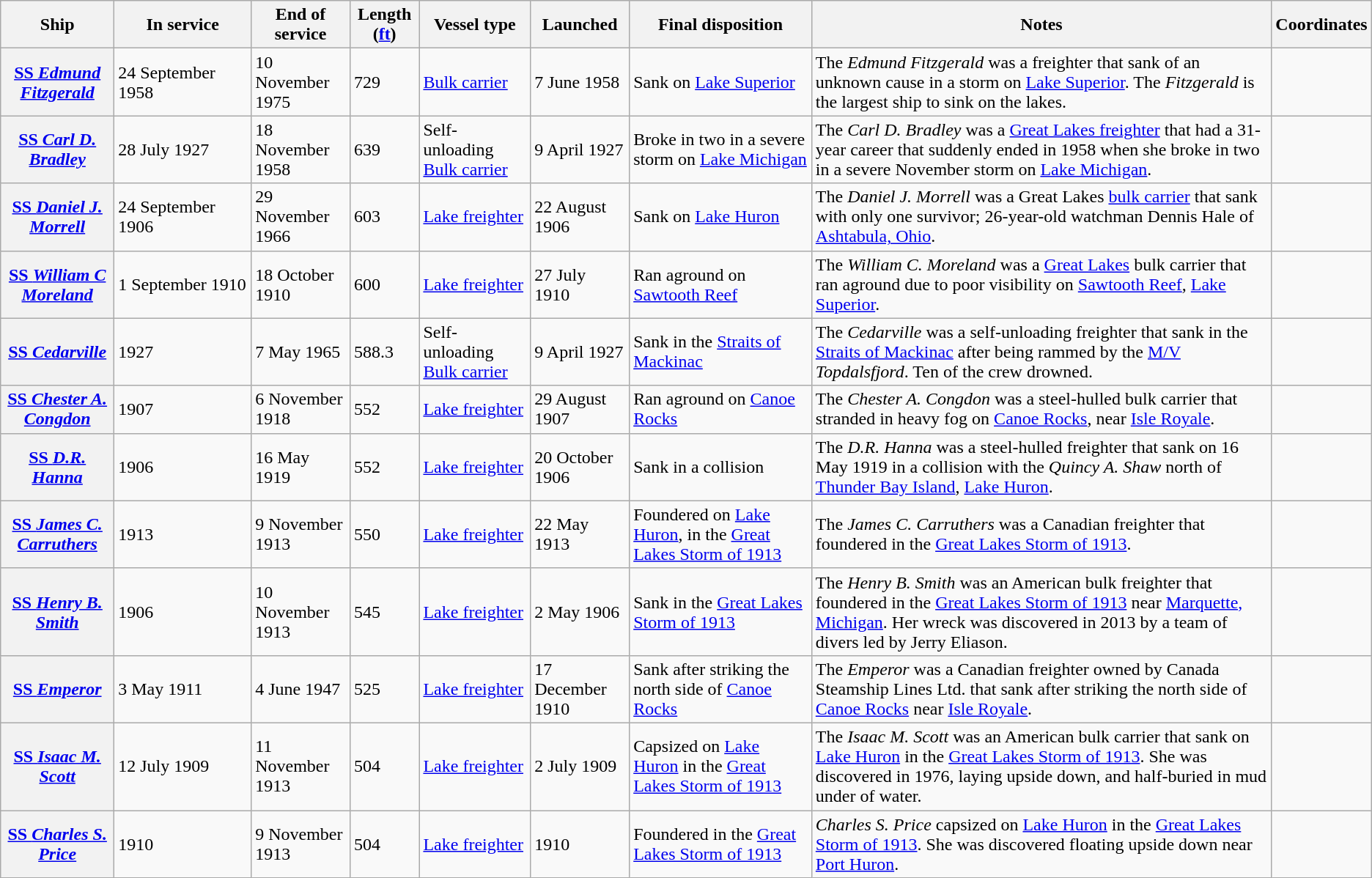<table class="wikitable sortable plainrowheaders">
<tr>
<th scope="col">Ship</th>
<th data-sort-type=date style="width:10%" scope="col">In service</th>
<th scope="col">End of service</th>
<th scope="col">Length (<a href='#'>ft</a>)</th>
<th scope="col">Vessel type</th>
<th scope="col">Launched</th>
<th scope="col">Final disposition</th>
<th scope="col">Notes</th>
<th scope="col">Coordinates</th>
</tr>
<tr>
<th scope="row"><a href='#'>SS <em>Edmund Fitzgerald</em></a></th>
<td>24 September 1958</td>
<td>10 November 1975</td>
<td>729</td>
<td><a href='#'>Bulk carrier</a></td>
<td>7 June 1958</td>
<td>Sank on <a href='#'>Lake Superior</a></td>
<td>The <em>Edmund Fitzgerald</em> was a  freighter that sank of an unknown cause in a storm on <a href='#'>Lake Superior</a>. The <em>Fitzgerald</em> is the largest ship to sink on the lakes.</td>
<td></td>
</tr>
<tr>
<th scope="row"><a href='#'>SS <em>Carl D. Bradley</em></a></th>
<td>28 July 1927</td>
<td>18 November 1958</td>
<td>639</td>
<td>Self-unloading <a href='#'>Bulk carrier</a></td>
<td>9 April 1927</td>
<td>Broke in two in a severe storm on <a href='#'>Lake Michigan</a></td>
<td>The <em>Carl D. Bradley</em> was a <a href='#'>Great Lakes freighter</a> that had a 31-year career that suddenly ended in 1958 when she broke in two in a severe November storm on <a href='#'>Lake Michigan</a>.</td>
<td></td>
</tr>
<tr>
<th scope="row"><a href='#'>SS <em>Daniel J. Morrell</em></a></th>
<td>24 September 1906</td>
<td>29 November 1966</td>
<td>603</td>
<td><a href='#'>Lake freighter</a></td>
<td>22 August 1906</td>
<td>Sank on <a href='#'>Lake Huron</a></td>
<td>The <em>Daniel J. Morrell</em> was a Great Lakes <a href='#'>bulk carrier</a> that sank with only one survivor; 26-year-old watchman Dennis Hale of <a href='#'>Ashtabula, Ohio</a>.</td>
<td></td>
</tr>
<tr>
<th scope="row"><a href='#'>SS <em>William C Moreland</em></a></th>
<td>1 September 1910</td>
<td>18 October 1910</td>
<td>600</td>
<td><a href='#'>Lake freighter</a></td>
<td>27 July 1910</td>
<td>Ran aground on <a href='#'>Sawtooth Reef</a></td>
<td>The <em>William C. Moreland</em> was a <a href='#'>Great Lakes</a> bulk carrier that ran aground due to poor visibility on <a href='#'>Sawtooth Reef</a>, <a href='#'>Lake Superior</a>.</td>
<td></td>
</tr>
<tr>
<th scope="row"><a href='#'>SS <em>Cedarville</em></a></th>
<td data-sort-value="0-0-1927">1927</td>
<td>7 May 1965</td>
<td>588.3</td>
<td>Self-unloading <a href='#'>Bulk carrier</a></td>
<td>9 April 1927</td>
<td>Sank in the <a href='#'>Straits of Mackinac</a></td>
<td>The <em>Cedarville</em> was a self-unloading freighter that sank in the <a href='#'>Straits of Mackinac</a> after being rammed by the <a href='#'>M/V</a> <em>Topdalsfjord</em>. Ten of the crew drowned.</td>
<td></td>
</tr>
<tr>
<th scope="row"><a href='#'>SS <em>Chester A. Congdon</em></a></th>
<td data-sort-value="0-0-1907">1907</td>
<td>6 November 1918</td>
<td>552</td>
<td><a href='#'>Lake freighter</a></td>
<td>29 August 1907</td>
<td>Ran aground on <a href='#'>Canoe Rocks</a></td>
<td>The <em>Chester A. Congdon</em> was a steel-hulled bulk carrier that stranded in heavy fog on <a href='#'>Canoe Rocks</a>, near <a href='#'>Isle Royale</a>.</td>
<td></td>
</tr>
<tr>
<th scope="row"><a href='#'>SS <em>D.R. Hanna</em></a></th>
<td data-sort-value="0-0-1906">1906</td>
<td>16 May 1919</td>
<td>552</td>
<td><a href='#'>Lake freighter</a></td>
<td>20 October 1906</td>
<td>Sank in a collision</td>
<td>The <em>D.R. Hanna</em> was a steel-hulled freighter that sank on 16 May 1919 in a collision with the <em>Quincy A. Shaw</em> north of <a href='#'>Thunder Bay Island</a>, <a href='#'>Lake Huron</a>.</td>
<td></td>
</tr>
<tr>
<th scope="row"><a href='#'>SS <em>James C. Carruthers</em></a></th>
<td data-sort-value="0-0-1913">1913</td>
<td>9 November 1913</td>
<td>550</td>
<td><a href='#'>Lake freighter</a></td>
<td>22 May 1913</td>
<td>Foundered on <a href='#'>Lake Huron</a>, in the <a href='#'>Great Lakes Storm of 1913</a></td>
<td>The <em>James C. Carruthers</em> was a  Canadian freighter that foundered in the <a href='#'>Great Lakes Storm of 1913</a>.</td>
<td></td>
</tr>
<tr>
<th scope="row"><a href='#'>SS <em>Henry B. Smith</em></a></th>
<td data-sort-value="0-0-1906">1906</td>
<td>10 November 1913</td>
<td>545</td>
<td><a href='#'>Lake freighter</a></td>
<td>2 May 1906</td>
<td>Sank in the <a href='#'>Great Lakes Storm of 1913</a></td>
<td>The <em>Henry B. Smith</em> was an American bulk freighter that foundered in the <a href='#'>Great Lakes Storm of 1913</a> near <a href='#'>Marquette, Michigan</a>. Her wreck was discovered in 2013 by a team of divers led by Jerry Eliason.</td>
<td></td>
</tr>
<tr>
<th scope="row"><a href='#'>SS <em>Emperor</em></a></th>
<td>3 May 1911</td>
<td>4 June 1947</td>
<td>525</td>
<td><a href='#'>Lake freighter</a></td>
<td>17 December 1910</td>
<td>Sank after striking the north side of <a href='#'>Canoe Rocks</a></td>
<td>The <em>Emperor</em> was a Canadian freighter owned by Canada Steamship Lines Ltd. that sank after striking the north side of <a href='#'>Canoe Rocks</a> near <a href='#'>Isle Royale</a>.</td>
<td></td>
</tr>
<tr>
<th scope="row"><a href='#'>SS <em>Isaac M. Scott</em></a></th>
<td>12 July 1909</td>
<td>11 November 1913</td>
<td>504</td>
<td><a href='#'>Lake freighter</a></td>
<td>2 July 1909</td>
<td>Capsized on <a href='#'>Lake Huron</a> in the <a href='#'>Great Lakes Storm of 1913</a></td>
<td>The <em>Isaac M. Scott</em> was an American bulk carrier that sank on <a href='#'>Lake Huron</a> in the <a href='#'>Great Lakes Storm of 1913</a>. She was discovered in 1976, laying upside down, and half-buried in mud under  of water.</td>
<td></td>
</tr>
<tr>
<th scope="row"><a href='#'>SS <em>Charles S. Price</em></a></th>
<td data-sort-value="0-0-1910">1910</td>
<td>9 November 1913</td>
<td>504</td>
<td><a href='#'>Lake freighter</a></td>
<td data-sort-value="0-0-1910">1910</td>
<td>Foundered in the <a href='#'>Great Lakes Storm of 1913</a></td>
<td><em>Charles S. Price</em> capsized on <a href='#'>Lake Huron</a> in the <a href='#'>Great Lakes Storm of 1913</a>. She was discovered floating upside down near <a href='#'>Port Huron</a>.</td>
<td></td>
</tr>
</table>
